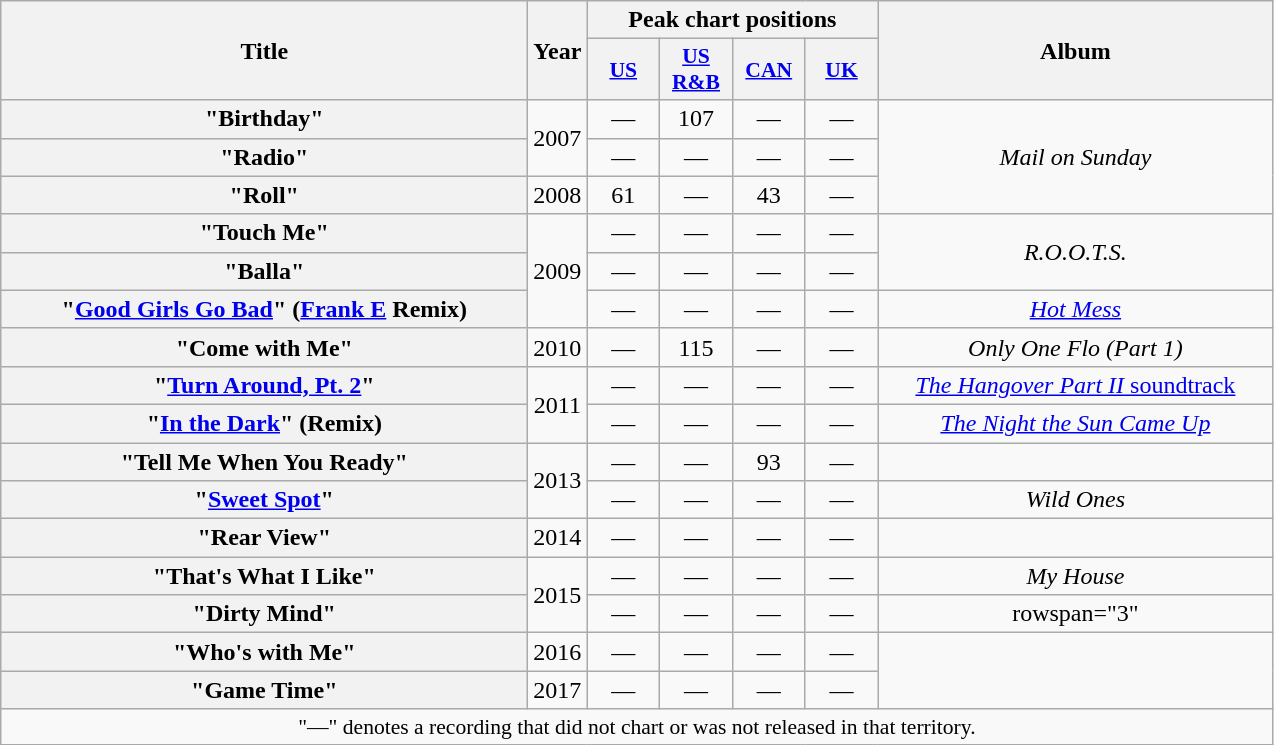<table class="wikitable plainrowheaders" style="text-align:center;" border="1">
<tr>
<th scope="col" rowspan="2" style="width:21.5em;">Title</th>
<th scope="col" rowspan="2">Year</th>
<th scope="col" colspan="4">Peak chart positions</th>
<th scope="col" rowspan="2" style="width:16em;">Album</th>
</tr>
<tr>
<th scope="col" style="width:2.9em;font-size:90%;"><a href='#'>US</a><br></th>
<th scope="col" style="width:2.9em;font-size:90%;"><a href='#'>US<br>R&B</a><br></th>
<th scope="col" style="width:2.9em;font-size:90%;"><a href='#'>CAN</a><br></th>
<th scope="col" style="width:2.9em;font-size:90%;"><a href='#'>UK</a><br></th>
</tr>
<tr>
<th scope="row">"Birthday"</th>
<td rowspan="2">2007</td>
<td>—</td>
<td>107</td>
<td>—</td>
<td>—</td>
<td rowspan="3"><em>Mail on Sunday</em></td>
</tr>
<tr>
<th scope="row">"Radio"</th>
<td>—</td>
<td>—</td>
<td>—</td>
<td>—</td>
</tr>
<tr>
<th scope="row">"Roll"<br></th>
<td>2008</td>
<td>61</td>
<td>—</td>
<td>43</td>
<td>—</td>
</tr>
<tr>
<th scope="row">"Touch Me"</th>
<td rowspan="3">2009</td>
<td>—</td>
<td>—</td>
<td>—</td>
<td>—</td>
<td rowspan="2"><em>R.O.O.T.S.</em></td>
</tr>
<tr>
<th scope="row">"Balla"<br></th>
<td>—</td>
<td>—</td>
<td>—</td>
<td>—</td>
</tr>
<tr>
<th scope="row">"<a href='#'>Good Girls Go Bad</a>" (<a href='#'>Frank E</a> Remix)<br></th>
<td>—</td>
<td>—</td>
<td>—</td>
<td>—</td>
<td><em><a href='#'>Hot Mess</a></em></td>
</tr>
<tr>
<th scope="row">"Come with Me"</th>
<td>2010</td>
<td>—</td>
<td>115</td>
<td>—</td>
<td>—</td>
<td><em>Only One Flo (Part 1)</em></td>
</tr>
<tr>
<th scope="row">"<a href='#'>Turn Around, Pt. 2</a>"<br></th>
<td rowspan="2">2011</td>
<td>—</td>
<td>—</td>
<td>—</td>
<td>—</td>
<td><a href='#'><em>The Hangover Part II</em> soundtrack</a></td>
</tr>
<tr>
<th scope="row">"<a href='#'>In the Dark</a>" (Remix)<br></th>
<td>—</td>
<td>—</td>
<td>—</td>
<td>—</td>
<td><em><a href='#'>The Night the Sun Came Up</a></em></td>
</tr>
<tr>
<th scope="row">"Tell Me When You Ready"<br></th>
<td rowspan="2">2013</td>
<td>—</td>
<td>—</td>
<td>93</td>
<td>—</td>
<td></td>
</tr>
<tr>
<th scope="row">"<a href='#'>Sweet Spot</a>"<br></th>
<td>—</td>
<td>—</td>
<td>—</td>
<td>—</td>
<td><em>Wild Ones</em></td>
</tr>
<tr>
<th scope="row">"Rear View"<br></th>
<td>2014</td>
<td>—</td>
<td>—</td>
<td>—</td>
<td>—</td>
<td></td>
</tr>
<tr>
<th scope="row">"That's What I Like"<br></th>
<td rowspan="2">2015</td>
<td>—</td>
<td>—</td>
<td>—</td>
<td>—</td>
<td><em>My House</em></td>
</tr>
<tr>
<th scope="row">"Dirty Mind"<br></th>
<td>—</td>
<td>—</td>
<td>—</td>
<td>—</td>
<td>rowspan="3" </td>
</tr>
<tr>
<th scope="row">"Who's with Me"</th>
<td>2016</td>
<td>—</td>
<td>—</td>
<td>—</td>
<td>—</td>
</tr>
<tr>
<th scope="row">"Game Time"<br></th>
<td>2017</td>
<td>—</td>
<td>—</td>
<td>—</td>
<td>—</td>
</tr>
<tr>
<td colspan="7" style="font-size:90%">"—" denotes a recording that did not chart or was not released in that territory.</td>
</tr>
</table>
